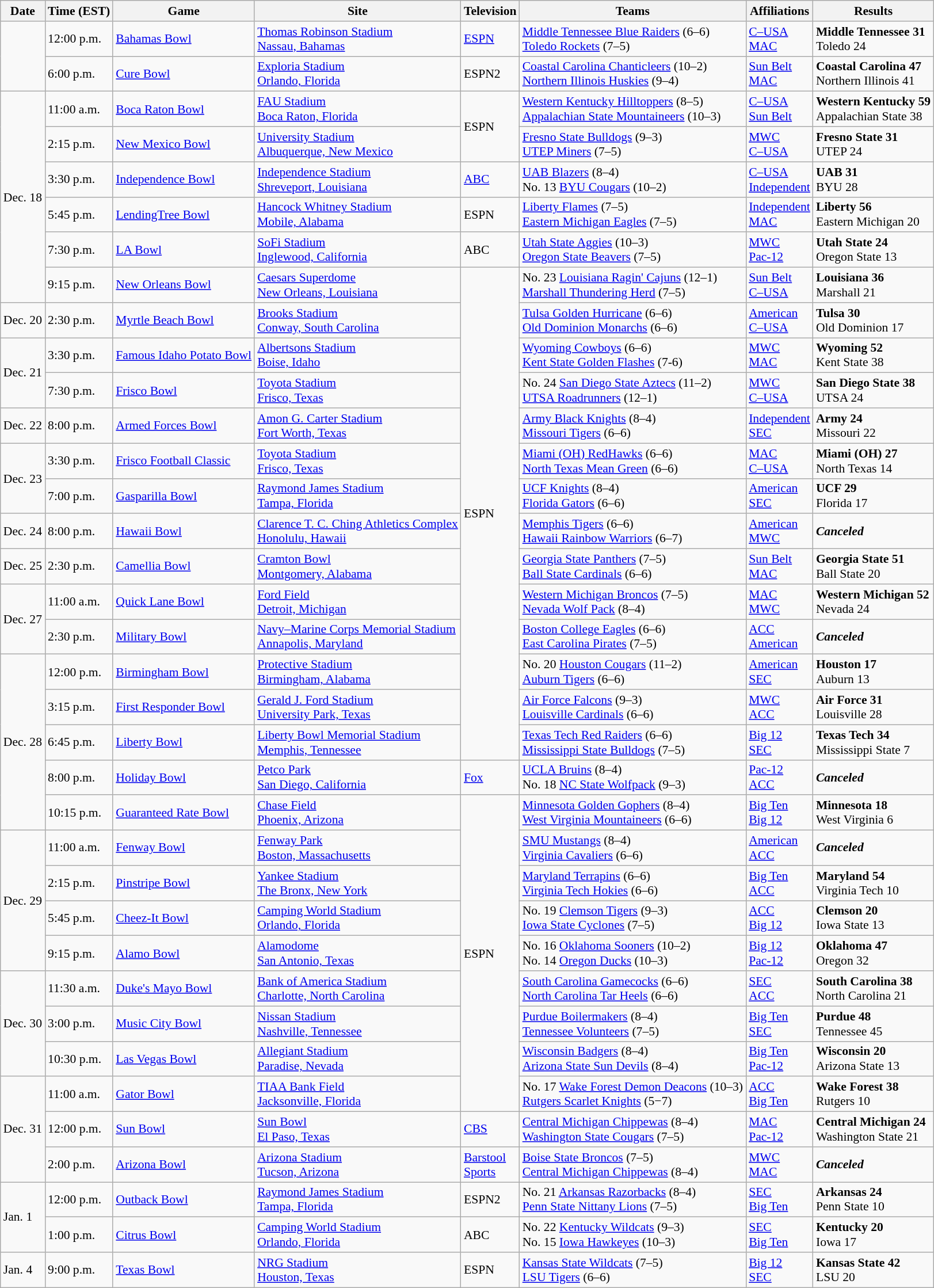<table class="wikitable" style="font-size:90%">
<tr>
<th>Date</th>
<th>Time (EST)</th>
<th>Game</th>
<th>Site</th>
<th>Television</th>
<th>Teams</th>
<th>Affiliations</th>
<th>Results</th>
</tr>
<tr>
<td rowspan=2></td>
<td>12:00 p.m.</td>
<td><a href='#'>Bahamas Bowl</a></td>
<td><a href='#'>Thomas Robinson Stadium</a><br><a href='#'>Nassau, Bahamas</a></td>
<td><a href='#'>ESPN</a></td>
<td><a href='#'>Middle Tennessee Blue Raiders</a> (6–6)<br><a href='#'>Toledo Rockets</a> (7–5)</td>
<td><a href='#'>C–USA</a><br><a href='#'>MAC</a></td>
<td><strong>Middle Tennessee 31</strong><br>Toledo 24</td>
</tr>
<tr>
<td>6:00 p.m.</td>
<td><a href='#'>Cure Bowl</a></td>
<td><a href='#'>Exploria Stadium</a><br><a href='#'>Orlando, Florida</a></td>
<td>ESPN2</td>
<td><a href='#'>Coastal Carolina Chanticleers</a> (10–2)<br><a href='#'>Northern Illinois Huskies</a> (9–4)</td>
<td><a href='#'>Sun Belt</a><br><a href='#'>MAC</a></td>
<td><strong>Coastal Carolina 47</strong><br>Northern Illinois 41</td>
</tr>
<tr>
<td rowspan=6>Dec. 18</td>
<td>11:00 a.m.</td>
<td><a href='#'>Boca Raton Bowl</a></td>
<td><a href='#'>FAU Stadium</a><br><a href='#'>Boca Raton, Florida</a></td>
<td rowspan=2>ESPN</td>
<td><a href='#'>Western Kentucky Hilltoppers</a> (8–5)<br><a href='#'>Appalachian State Mountaineers</a> (10–3)</td>
<td><a href='#'>C–USA</a><br><a href='#'>Sun Belt</a></td>
<td><strong>Western Kentucky 59</strong><br>Appalachian State 38</td>
</tr>
<tr>
<td>2:15 p.m.</td>
<td><a href='#'>New Mexico Bowl</a></td>
<td><a href='#'>University Stadium</a><br><a href='#'>Albuquerque, New Mexico</a></td>
<td><a href='#'>Fresno State Bulldogs</a> (9–3)<br><a href='#'>UTEP Miners</a> (7–5)</td>
<td><a href='#'>MWC</a><br><a href='#'>C–USA</a></td>
<td><strong>Fresno State 31</strong><br>UTEP 24</td>
</tr>
<tr>
<td>3:30 p.m.</td>
<td><a href='#'>Independence Bowl</a></td>
<td><a href='#'>Independence Stadium</a><br><a href='#'>Shreveport, Louisiana</a></td>
<td><a href='#'>ABC</a></td>
<td><a href='#'>UAB Blazers</a> (8–4)<br>No. 13 <a href='#'>BYU Cougars</a> (10–2)</td>
<td><a href='#'>C–USA</a><br><a href='#'>Independent</a></td>
<td><strong>UAB 31</strong> <br> BYU 28</td>
</tr>
<tr>
<td>5:45 p.m.</td>
<td><a href='#'>LendingTree Bowl</a></td>
<td><a href='#'>Hancock Whitney Stadium</a><br><a href='#'>Mobile, Alabama</a></td>
<td>ESPN</td>
<td><a href='#'>Liberty Flames</a> (7–5)<br><a href='#'>Eastern Michigan Eagles</a> (7–5)</td>
<td><a href='#'>Independent</a><br><a href='#'>MAC</a></td>
<td><strong>Liberty 56</strong> <br> Eastern Michigan 20</td>
</tr>
<tr>
<td>7:30 p.m.</td>
<td><a href='#'>LA Bowl</a></td>
<td><a href='#'>SoFi Stadium</a><br><a href='#'>Inglewood, California</a></td>
<td>ABC</td>
<td><a href='#'>Utah State Aggies</a> (10–3)<br><a href='#'>Oregon State Beavers</a> (7–5)</td>
<td><a href='#'>MWC</a><br><a href='#'>Pac-12</a></td>
<td><strong>Utah State 24</strong> <br> Oregon State 13</td>
</tr>
<tr>
<td>9:15 p.m.</td>
<td><a href='#'>New Orleans Bowl</a></td>
<td><a href='#'>Caesars Superdome</a><br><a href='#'>New Orleans, Louisiana</a></td>
<td rowspan=14>ESPN</td>
<td>No. 23 <a href='#'>Louisiana Ragin' Cajuns</a> (12–1)<br><a href='#'>Marshall Thundering Herd</a> (7–5)</td>
<td><a href='#'>Sun Belt</a><br><a href='#'>C–USA</a></td>
<td><strong>Louisiana 36</strong> <br> Marshall 21</td>
</tr>
<tr>
<td rowspan=1>Dec. 20</td>
<td>2:30 p.m.</td>
<td><a href='#'>Myrtle Beach Bowl</a></td>
<td><a href='#'>Brooks Stadium</a><br><a href='#'>Conway, South Carolina</a></td>
<td><a href='#'>Tulsa Golden Hurricane</a> (6–6)<br><a href='#'>Old Dominion Monarchs</a> (6–6)</td>
<td><a href='#'>American</a><br><a href='#'>C–USA</a></td>
<td><strong>Tulsa 30</strong> <br> Old Dominion 17</td>
</tr>
<tr>
<td rowspan=2>Dec. 21</td>
<td>3:30 p.m.</td>
<td><a href='#'>Famous Idaho Potato Bowl</a></td>
<td><a href='#'>Albertsons Stadium</a><br><a href='#'>Boise, Idaho</a></td>
<td><a href='#'>Wyoming Cowboys</a> (6–6)<br><a href='#'>Kent State Golden Flashes</a> (7-6)</td>
<td><a href='#'>MWC</a><br><a href='#'>MAC</a></td>
<td><strong>Wyoming 52</strong><br>Kent State 38</td>
</tr>
<tr>
<td>7:30 p.m.</td>
<td><a href='#'>Frisco Bowl</a></td>
<td><a href='#'>Toyota Stadium</a><br><a href='#'>Frisco, Texas</a></td>
<td>No. 24 <a href='#'>San Diego State Aztecs</a> (11–2)<br><a href='#'>UTSA Roadrunners</a> (12–1)<br></td>
<td><a href='#'>MWC</a><br><a href='#'>C–USA</a></td>
<td><strong>San Diego State 38</strong><br>UTSA 24</td>
</tr>
<tr>
<td rowspan=1>Dec. 22</td>
<td>8:00 p.m.</td>
<td><a href='#'>Armed Forces Bowl</a></td>
<td><a href='#'>Amon G. Carter Stadium</a><br><a href='#'>Fort Worth, Texas</a></td>
<td><a href='#'>Army Black Knights</a> (8–4)<br><a href='#'>Missouri Tigers</a> (6–6)</td>
<td><a href='#'>Independent</a><br><a href='#'>SEC</a></td>
<td><strong>Army 24</strong><br>Missouri 22</td>
</tr>
<tr>
<td rowspan=2>Dec. 23</td>
<td>3:30 p.m.</td>
<td><a href='#'>Frisco Football Classic</a></td>
<td><a href='#'>Toyota Stadium</a><br><a href='#'>Frisco, Texas</a></td>
<td><a href='#'>Miami (OH) RedHawks</a> (6–6)<br><a href='#'>North Texas Mean Green</a> (6–6)</td>
<td><a href='#'>MAC</a><br><a href='#'>C–USA</a></td>
<td><strong>Miami (OH) 27</strong><br>North Texas 14</td>
</tr>
<tr>
<td>7:00 p.m.</td>
<td><a href='#'>Gasparilla Bowl</a></td>
<td><a href='#'>Raymond James Stadium</a><br><a href='#'>Tampa, Florida</a></td>
<td><a href='#'>UCF Knights</a> (8–4)<br><a href='#'>Florida Gators</a> (6–6)</td>
<td><a href='#'>American</a><br><a href='#'>SEC</a></td>
<td><strong>UCF 29</strong><br>Florida 17</td>
</tr>
<tr>
<td rowspan=1>Dec. 24</td>
<td>8:00 p.m.</td>
<td><a href='#'>Hawaii Bowl</a></td>
<td><a href='#'>Clarence T. C. Ching Athletics Complex</a><br><a href='#'>Honolulu, Hawaii</a></td>
<td><a href='#'>Memphis Tigers</a> (6–6)<br><a href='#'>Hawaii Rainbow Warriors</a> (6–7)</td>
<td><a href='#'>American</a><br><a href='#'>MWC</a></td>
<td><strong><em>Canceled</em></strong></td>
</tr>
<tr>
<td rowspan=1>Dec. 25</td>
<td>2:30 p.m.</td>
<td><a href='#'>Camellia Bowl</a></td>
<td><a href='#'>Cramton Bowl</a><br><a href='#'>Montgomery, Alabama</a></td>
<td><a href='#'>Georgia State Panthers</a> (7–5)<br><a href='#'>Ball State Cardinals</a> (6–6)</td>
<td><a href='#'>Sun Belt</a><br><a href='#'>MAC</a></td>
<td><strong>Georgia State 51</strong><br>Ball State 20</td>
</tr>
<tr>
<td rowspan=2>Dec. 27</td>
<td>11:00 a.m.</td>
<td><a href='#'>Quick Lane Bowl</a></td>
<td><a href='#'>Ford Field</a><br><a href='#'>Detroit, Michigan</a></td>
<td><a href='#'>Western Michigan Broncos</a> (7–5)<br><a href='#'>Nevada Wolf Pack</a> (8–4)</td>
<td><a href='#'>MAC</a><br><a href='#'>MWC</a></td>
<td><strong>Western Michigan 52</strong><br>Nevada 24</td>
</tr>
<tr>
<td>2:30 p.m.</td>
<td><a href='#'>Military Bowl</a></td>
<td><a href='#'>Navy–Marine Corps Memorial Stadium</a><br><a href='#'>Annapolis, Maryland</a></td>
<td><a href='#'>Boston College Eagles</a> (6–6)<br><a href='#'>East Carolina Pirates</a> (7–5)</td>
<td><a href='#'>ACC</a><br><a href='#'>American</a></td>
<td><strong><em>Canceled</em></strong></td>
</tr>
<tr>
<td rowspan=5>Dec. 28</td>
<td>12:00 p.m.</td>
<td><a href='#'>Birmingham Bowl</a></td>
<td><a href='#'>Protective Stadium</a> <br><a href='#'>Birmingham, Alabama</a></td>
<td>No. 20 <a href='#'>Houston Cougars</a> (11–2)<br><a href='#'>Auburn Tigers</a> (6–6)</td>
<td><a href='#'>American</a><br><a href='#'>SEC</a></td>
<td><strong>Houston 17</strong><br>Auburn 13</td>
</tr>
<tr>
<td>3:15 p.m.</td>
<td><a href='#'>First Responder Bowl</a></td>
<td><a href='#'>Gerald J. Ford Stadium</a><br><a href='#'>University Park, Texas</a></td>
<td><a href='#'>Air Force Falcons</a> (9–3)<br><a href='#'>Louisville Cardinals</a> (6–6)</td>
<td><a href='#'>MWC</a><br><a href='#'>ACC</a></td>
<td><strong>Air Force 31</strong><br>Louisville 28</td>
</tr>
<tr>
<td>6:45 p.m.</td>
<td><a href='#'>Liberty Bowl</a></td>
<td><a href='#'>Liberty Bowl Memorial Stadium</a><br><a href='#'>Memphis, Tennessee</a></td>
<td><a href='#'>Texas Tech Red Raiders</a> (6–6)<br><a href='#'>Mississippi State Bulldogs</a> (7–5)</td>
<td><a href='#'>Big 12</a><br><a href='#'>SEC</a></td>
<td><strong>Texas Tech 34</strong><br>Mississippi State 7</td>
</tr>
<tr>
<td>8:00 p.m.</td>
<td><a href='#'>Holiday Bowl</a></td>
<td><a href='#'>Petco Park</a><br><a href='#'>San Diego, California</a></td>
<td><a href='#'>Fox</a></td>
<td><a href='#'>UCLA Bruins</a> (8–4)<br>No. 18 <a href='#'>NC State Wolfpack</a> (9–3)</td>
<td><a href='#'>Pac-12</a><br><a href='#'>ACC</a></td>
<td><strong><em>Canceled</em></strong></td>
</tr>
<tr>
<td>10:15 p.m.</td>
<td><a href='#'>Guaranteed Rate Bowl</a></td>
<td><a href='#'>Chase Field</a><br><a href='#'>Phoenix, Arizona</a></td>
<td rowspan=9>ESPN</td>
<td><a href='#'>Minnesota Golden Gophers</a> (8–4)<br><a href='#'>West Virginia Mountaineers</a> (6–6)</td>
<td><a href='#'>Big Ten</a><br><a href='#'>Big 12</a></td>
<td><strong>Minnesota 18</strong><br>West Virginia 6</td>
</tr>
<tr>
<td rowspan=4>Dec. 29</td>
<td>11:00 a.m.</td>
<td><a href='#'>Fenway Bowl</a></td>
<td><a href='#'>Fenway Park</a><br><a href='#'>Boston, Massachusetts</a></td>
<td><a href='#'>SMU Mustangs</a> (8–4)<br><a href='#'>Virginia Cavaliers</a> (6–6)</td>
<td><a href='#'>American</a><br><a href='#'>ACC</a></td>
<td><strong><em>Canceled</em></strong></td>
</tr>
<tr>
<td>2:15 p.m.</td>
<td><a href='#'>Pinstripe Bowl</a></td>
<td><a href='#'>Yankee Stadium</a><br><a href='#'>The Bronx, New York</a></td>
<td><a href='#'>Maryland Terrapins</a> (6–6)<br><a href='#'>Virginia Tech Hokies</a> (6–6)</td>
<td><a href='#'>Big Ten</a><br><a href='#'>ACC</a></td>
<td><strong>Maryland 54</strong><br>Virginia Tech 10</td>
</tr>
<tr>
<td>5:45 p.m.</td>
<td><a href='#'>Cheez-It Bowl</a></td>
<td><a href='#'>Camping World Stadium</a><br><a href='#'>Orlando, Florida</a></td>
<td>No. 19 <a href='#'>Clemson Tigers</a> (9–3)<br><a href='#'>Iowa State Cyclones</a> (7–5)</td>
<td><a href='#'>ACC</a><br><a href='#'>Big 12</a></td>
<td><strong>Clemson 20</strong><br>Iowa State 13</td>
</tr>
<tr>
<td>9:15 p.m.</td>
<td><a href='#'>Alamo Bowl</a></td>
<td><a href='#'>Alamodome</a><br><a href='#'>San Antonio, Texas</a></td>
<td>No. 16 <a href='#'>Oklahoma Sooners</a> (10–2)<br>No. 14 <a href='#'>Oregon Ducks</a> (10–3)</td>
<td><a href='#'>Big 12</a><br><a href='#'>Pac-12</a></td>
<td><strong>Oklahoma 47</strong><br>Oregon 32</td>
</tr>
<tr>
<td rowspan=3>Dec. 30</td>
<td>11:30 a.m.</td>
<td><a href='#'>Duke's Mayo Bowl</a></td>
<td><a href='#'>Bank of America Stadium</a><br><a href='#'>Charlotte, North Carolina</a></td>
<td><a href='#'>South Carolina Gamecocks</a> (6–6)<br><a href='#'>North Carolina Tar Heels</a> (6–6)</td>
<td><a href='#'>SEC</a><br><a href='#'>ACC</a></td>
<td><strong>South Carolina 38</strong><br>North Carolina 21</td>
</tr>
<tr>
<td>3:00 p.m.</td>
<td><a href='#'>Music City Bowl</a></td>
<td><a href='#'>Nissan Stadium</a><br><a href='#'>Nashville, Tennessee</a></td>
<td><a href='#'>Purdue Boilermakers</a> (8–4)<br><a href='#'>Tennessee Volunteers</a> (7–5)</td>
<td><a href='#'>Big Ten</a><br><a href='#'>SEC</a></td>
<td><strong>Purdue 48</strong><br>Tennessee 45</td>
</tr>
<tr>
<td>10:30 p.m.</td>
<td><a href='#'>Las Vegas Bowl</a></td>
<td><a href='#'>Allegiant Stadium</a><br><a href='#'>Paradise, Nevada</a></td>
<td><a href='#'>Wisconsin Badgers</a> (8–4)<br><a href='#'>Arizona State Sun Devils</a> (8–4)</td>
<td><a href='#'>Big Ten</a><br><a href='#'>Pac-12</a></td>
<td><strong>Wisconsin 20</strong><br>Arizona State 13</td>
</tr>
<tr>
<td rowspan=3>Dec. 31</td>
<td>11:00 a.m.</td>
<td><a href='#'>Gator Bowl</a></td>
<td><a href='#'>TIAA Bank Field</a><br><a href='#'>Jacksonville, Florida</a></td>
<td>No. 17 <a href='#'>Wake Forest Demon Deacons</a> (10–3)<br><a href='#'>Rutgers Scarlet Knights</a> (5−7)</td>
<td><a href='#'>ACC</a><br><a href='#'>Big Ten</a></td>
<td><strong>Wake Forest 38</strong><br>Rutgers 10</td>
</tr>
<tr>
<td>12:00 p.m.</td>
<td><a href='#'>Sun Bowl</a></td>
<td><a href='#'>Sun Bowl</a><br><a href='#'>El Paso, Texas</a></td>
<td><a href='#'>CBS</a></td>
<td><a href='#'>Central Michigan Chippewas</a> (8–4)<br><a href='#'>Washington State Cougars</a> (7–5)</td>
<td><a href='#'>MAC</a><br><a href='#'>Pac-12</a></td>
<td><strong>Central Michigan 24</strong> <br>Washington State 21</td>
</tr>
<tr>
<td>2:00 p.m.</td>
<td><a href='#'>Arizona Bowl</a></td>
<td><a href='#'>Arizona Stadium</a><br><a href='#'>Tucson, Arizona</a></td>
<td><a href='#'>Barstool<br>Sports</a></td>
<td><a href='#'>Boise State Broncos</a> (7–5)<br><a href='#'>Central Michigan Chippewas</a> (8–4)</td>
<td><a href='#'>MWC</a><br><a href='#'>MAC</a></td>
<td><strong><em>Canceled</em></strong></td>
</tr>
<tr>
<td rowspan=2>Jan. 1</td>
<td>12:00 p.m.</td>
<td><a href='#'>Outback Bowl</a></td>
<td><a href='#'>Raymond James Stadium</a><br><a href='#'>Tampa, Florida</a></td>
<td>ESPN2</td>
<td>No. 21 <a href='#'>Arkansas Razorbacks</a> (8–4)<br><a href='#'>Penn State Nittany Lions</a> (7–5)</td>
<td><a href='#'>SEC</a><br><a href='#'>Big Ten</a></td>
<td><strong>Arkansas 24</strong> <br>Penn State 10</td>
</tr>
<tr>
<td>1:00 p.m.</td>
<td><a href='#'>Citrus Bowl</a></td>
<td><a href='#'>Camping World Stadium</a><br><a href='#'>Orlando, Florida</a></td>
<td>ABC</td>
<td>No. 22 <a href='#'>Kentucky Wildcats</a> (9–3)<br>No. 15 <a href='#'>Iowa Hawkeyes</a> (10–3)</td>
<td><a href='#'>SEC</a><br><a href='#'>Big Ten</a></td>
<td><strong>Kentucky 20</strong> <br>Iowa 17</td>
</tr>
<tr>
<td rowspan=1>Jan. 4</td>
<td>9:00 p.m.</td>
<td><a href='#'>Texas Bowl</a></td>
<td><a href='#'>NRG Stadium</a><br><a href='#'>Houston, Texas</a></td>
<td>ESPN</td>
<td><a href='#'>Kansas State Wildcats</a> (7–5)<br><a href='#'>LSU Tigers</a> (6–6)</td>
<td><a href='#'>Big 12</a><br><a href='#'>SEC</a></td>
<td><strong>Kansas State 42</strong><br>LSU 20</td>
</tr>
</table>
